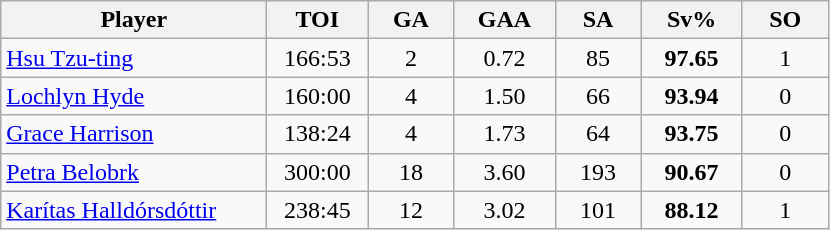<table class="wikitable sortable" style="text-align:center;">
<tr>
<th style="width:170px;">Player</th>
<th style="width:60px;">TOI</th>
<th style="width:50px;">GA</th>
<th style="width:60px;">GAA</th>
<th style="width:50px;">SA</th>
<th style="width:60px;">Sv%</th>
<th style="width:50px;">SO</th>
</tr>
<tr>
<td style="text-align:left;"> <a href='#'>Hsu Tzu-ting</a></td>
<td>166:53</td>
<td>2</td>
<td>0.72</td>
<td>85</td>
<td><strong>97.65</strong></td>
<td>1</td>
</tr>
<tr>
<td style="text-align:left;"> <a href='#'>Lochlyn Hyde</a></td>
<td>160:00</td>
<td>4</td>
<td>1.50</td>
<td>66</td>
<td><strong>93.94</strong></td>
<td>0</td>
</tr>
<tr>
<td style="text-align:left;"> <a href='#'>Grace Harrison</a></td>
<td>138:24</td>
<td>4</td>
<td>1.73</td>
<td>64</td>
<td><strong>93.75</strong></td>
<td>0</td>
</tr>
<tr>
<td style="text-align:left;"> <a href='#'>Petra Belobrk</a></td>
<td>300:00</td>
<td>18</td>
<td>3.60</td>
<td>193</td>
<td><strong>90.67</strong></td>
<td>0</td>
</tr>
<tr>
<td style="text-align:left;"> <a href='#'>Karítas Halldórsdóttir</a></td>
<td>238:45</td>
<td>12</td>
<td>3.02</td>
<td>101</td>
<td><strong>88.12</strong></td>
<td>1</td>
</tr>
</table>
